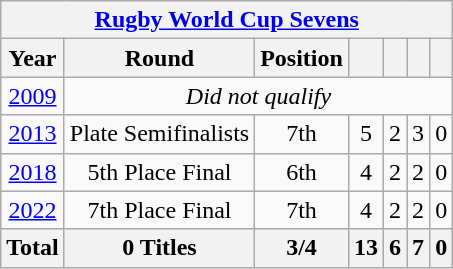<table class="wikitable" style="text-align: center;">
<tr>
<th colspan="9"><a href='#'>Rugby World Cup Sevens</a></th>
</tr>
<tr>
<th>Year</th>
<th>Round</th>
<th>Position</th>
<th></th>
<th></th>
<th></th>
<th></th>
</tr>
<tr>
<td> <a href='#'>2009</a></td>
<td colspan=6><em>Did not qualify</em></td>
</tr>
<tr>
<td> <a href='#'>2013</a></td>
<td>Plate Semifinalists</td>
<td>7th</td>
<td>5</td>
<td>2</td>
<td>3</td>
<td>0</td>
</tr>
<tr>
<td> <a href='#'>2018</a></td>
<td>5th Place Final</td>
<td>6th</td>
<td>4</td>
<td>2</td>
<td>2</td>
<td>0</td>
</tr>
<tr>
<td> <a href='#'>2022</a></td>
<td>7th Place Final</td>
<td>7th</td>
<td>4</td>
<td>2</td>
<td>2</td>
<td>0</td>
</tr>
<tr>
<th>Total</th>
<th>0 Titles</th>
<th>3/4</th>
<th>13</th>
<th>6</th>
<th>7</th>
<th>0</th>
</tr>
</table>
